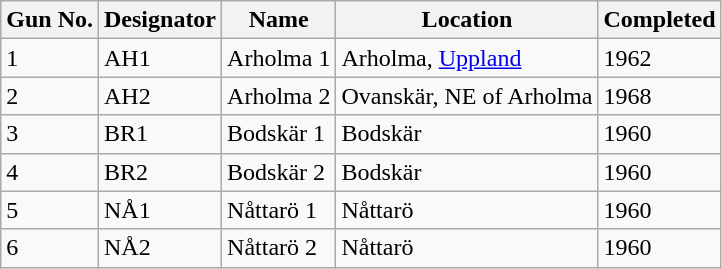<table class="wikitable" border="1">
<tr>
<th>Gun No.</th>
<th>Designator</th>
<th>Name</th>
<th>Location</th>
<th>Completed</th>
</tr>
<tr>
<td>1</td>
<td>AH1</td>
<td>Arholma 1</td>
<td>Arholma, <a href='#'>Uppland</a></td>
<td>1962</td>
</tr>
<tr>
<td>2</td>
<td>AH2</td>
<td>Arholma 2</td>
<td>Ovanskär, NE of Arholma</td>
<td>1968</td>
</tr>
<tr>
<td>3</td>
<td>BR1</td>
<td>Bodskär 1</td>
<td>Bodskär</td>
<td>1960</td>
</tr>
<tr>
<td>4</td>
<td>BR2</td>
<td>Bodskär 2</td>
<td>Bodskär</td>
<td>1960</td>
</tr>
<tr>
<td>5</td>
<td>NÅ1</td>
<td>Nåttarö 1</td>
<td>Nåttarö</td>
<td>1960</td>
</tr>
<tr>
<td>6</td>
<td>NÅ2</td>
<td>Nåttarö 2</td>
<td>Nåttarö</td>
<td>1960</td>
</tr>
</table>
